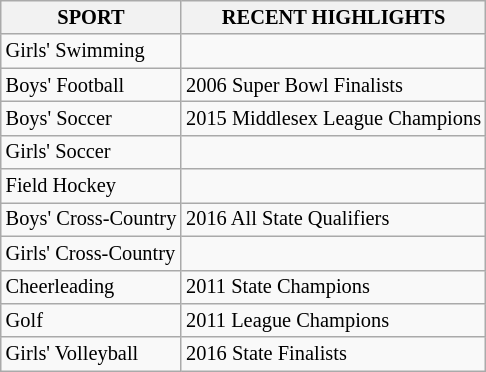<table class="wikitable" style="font-size:85%;">
<tr>
<th>SPORT</th>
<th>RECENT HIGHLIGHTS</th>
</tr>
<tr>
<td>Girls' Swimming</td>
<td></td>
</tr>
<tr>
<td>Boys' Football</td>
<td>2006 Super Bowl Finalists</td>
</tr>
<tr>
<td>Boys' Soccer</td>
<td>2015 Middlesex League Champions</td>
</tr>
<tr>
<td>Girls' Soccer</td>
<td></td>
</tr>
<tr>
<td>Field Hockey</td>
<td></td>
</tr>
<tr>
<td>Boys' Cross-Country</td>
<td>2016 All State Qualifiers</td>
</tr>
<tr>
<td>Girls' Cross-Country</td>
<td></td>
</tr>
<tr>
<td>Cheerleading</td>
<td>2011 State Champions</td>
</tr>
<tr>
<td>Golf</td>
<td>2011 League Champions</td>
</tr>
<tr>
<td>Girls' Volleyball</td>
<td>2016 State Finalists</td>
</tr>
</table>
